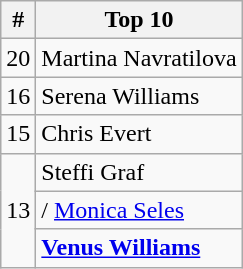<table class=wikitable>
<tr>
<th>#</th>
<th>Top 10</th>
</tr>
<tr>
<td>20</td>
<td> Martina Navratilova</td>
</tr>
<tr>
<td>16</td>
<td> Serena Williams</td>
</tr>
<tr>
<td>15</td>
<td> Chris Evert</td>
</tr>
<tr>
<td rowspan=3>13</td>
<td> Steffi Graf</td>
</tr>
<tr>
<td>/ <a href='#'>Monica Seles</a></td>
</tr>
<tr>
<td> <strong><a href='#'>Venus Williams</a></strong></td>
</tr>
</table>
